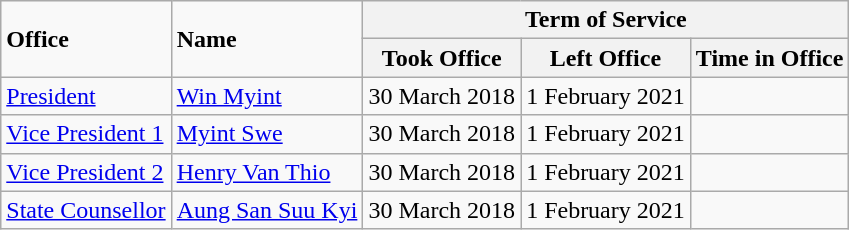<table class="wikitable">
<tr>
<td rowspan=2><strong>Office</strong></td>
<td rowspan=2><strong>Name</strong></td>
<th colspan=3>Term of Service</th>
</tr>
<tr>
<th>Took Office</th>
<th>Left Office</th>
<th>Time in Office</th>
</tr>
<tr>
<td><a href='#'>President</a></td>
<td><a href='#'>Win Myint</a></td>
<td>30 March 2018</td>
<td>1 February 2021</td>
<td></td>
</tr>
<tr>
<td><a href='#'>Vice President 1</a></td>
<td><a href='#'>Myint Swe</a></td>
<td>30 March 2018</td>
<td>1 February 2021</td>
<td></td>
</tr>
<tr>
<td><a href='#'>Vice President 2</a></td>
<td><a href='#'>Henry Van Thio</a></td>
<td>30 March 2018</td>
<td>1 February 2021</td>
<td></td>
</tr>
<tr>
<td><a href='#'>State Counsellor</a></td>
<td><a href='#'>Aung San Suu Kyi</a></td>
<td>30 March 2018</td>
<td>1 February 2021</td>
<td></td>
</tr>
</table>
